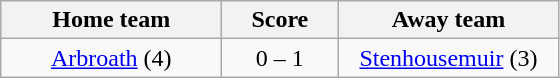<table class="wikitable" style="text-align: center">
<tr>
<th width=140>Home team</th>
<th width=70>Score</th>
<th width=140>Away team</th>
</tr>
<tr>
<td><a href='#'>Arbroath</a> (4)</td>
<td>0 – 1</td>
<td><a href='#'>Stenhousemuir</a> (3)</td>
</tr>
</table>
